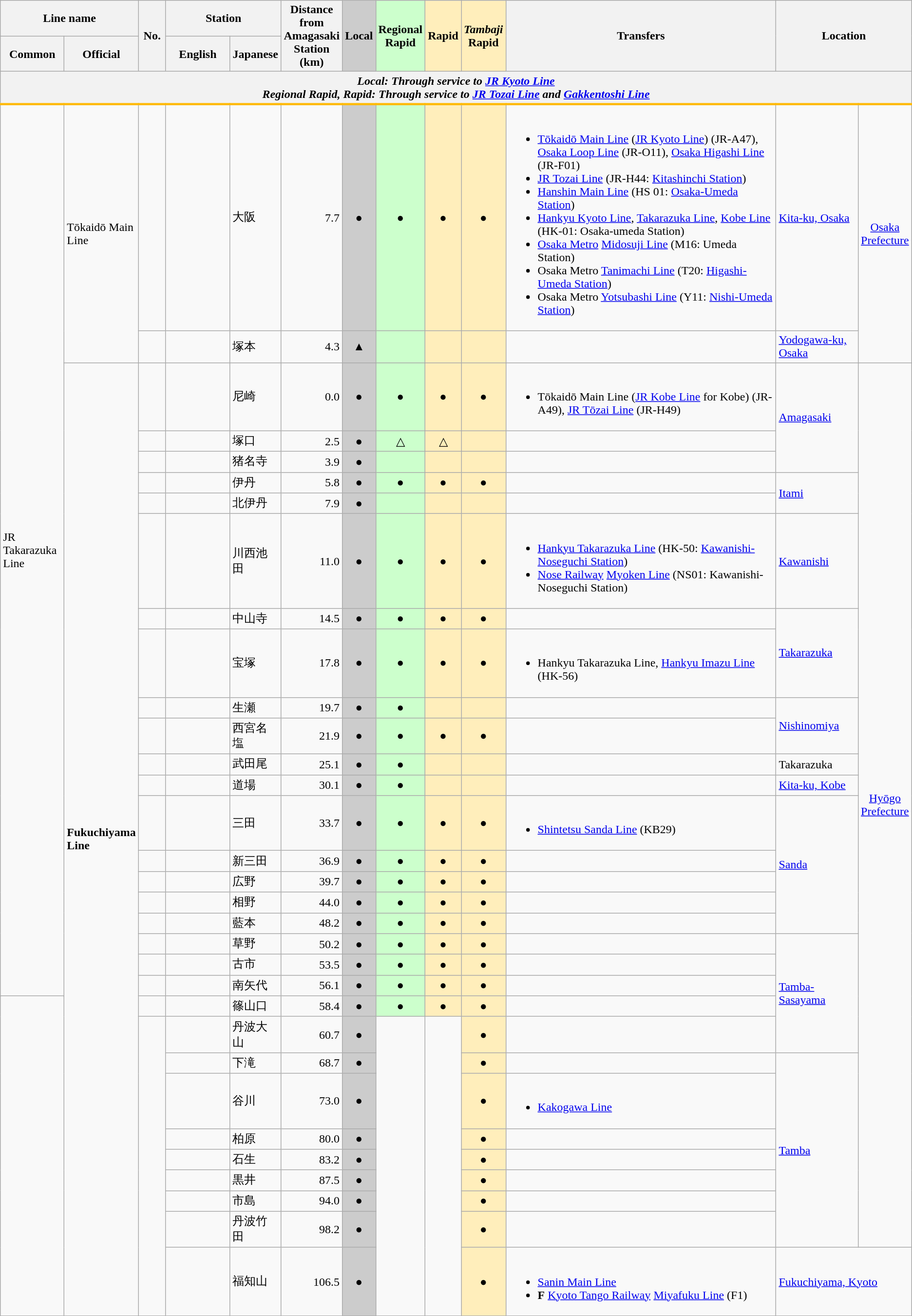<table class="wikitable sticky-header">
<tr>
<th colspan="2">Line name</th>
<th rowspan="2">No.</th>
<th colspan="2">Station</th>
<th rowspan="2">Distance from<br>Amagasaki Station<br>(km)</th>
<th style="width:1em; background:#ccc;" rowspan="2">Local</th>
<th style="width:1em; background:#cfc;" rowspan="2">Regional Rapid</th>
<th style="width:1em; background:#feb;" rowspan="2">Rapid</th>
<th style="width:1em; background:#feb;" rowspan="2"><em>Tambaji</em> Rapid</th>
<th rowspan="2">Transfers</th>
<th colspan="2" rowspan="2">Location</th>
</tr>
<tr>
<th>Common</th>
<th>Official</th>
<th>English</th>
<th>Japanese</th>
</tr>
<tr>
<th colspan="13" style="border-bottom:3px solid #ffba00;"><em>Local: Through service to <a href='#'>JR Kyoto Line</a></em><br><em>Regional Rapid, Rapid: Through service to <a href='#'>JR Tozai Line</a> and <a href='#'>Gakkentoshi Line</a></em></th>
</tr>
<tr>
<td rowspan="24">JR Takarazuka Line</td>
<td rowspan="3">Tōkaidō Main Line</td>
<td width="30px"></td>
<td width="80px "></td>
<td>大阪</td>
<td width="40px" align="right">7.7</td>
<td style="width:1em; background:#ccc;" width="30px" align="center">●</td>
<td style="width:1em; background:#cfc;" width="30px" align="center">●</td>
<td style="width:1em; background:#feb;" width="30px" align="center">●</td>
<td style="width:1em; background:#feb;" width="30px" align="center">●</td>
<td><br><ul><li> <a href='#'>Tōkaidō Main Line</a> (<a href='#'>JR Kyoto Line</a>) (JR-A47),  <a href='#'>Osaka Loop Line</a> (JR-O11),  <a href='#'>Osaka Higashi Line</a> (JR-F01)</li><li> <a href='#'>JR Tozai Line</a> (JR-H44: <a href='#'>Kitashinchi Station</a>)</li><li> <a href='#'>Hanshin Main Line</a> (HS 01: <a href='#'>Osaka-Umeda Station</a>)</li><li> <a href='#'>Hankyu Kyoto Line</a>,  <a href='#'>Takarazuka Line</a>,  <a href='#'>Kobe Line</a> (HK-01: Osaka-umeda Station)</li><li> <a href='#'>Osaka Metro</a> <a href='#'>Midosuji Line</a> (M16: Umeda Station)</li><li> Osaka Metro <a href='#'>Tanimachi Line</a> (T20: <a href='#'>Higashi-Umeda Station</a>)</li><li> Osaka Metro <a href='#'>Yotsubashi Line</a> (Y11: <a href='#'>Nishi-Umeda Station</a>)</li></ul></td>
<td><a href='#'>Kita-ku, Osaka</a></td>
<td rowspan="2" width="20px" align="center"><a href='#'>Osaka Prefecture</a></td>
</tr>
<tr>
<td width="30px" align="center"></td>
<td width="80px "></td>
<td>塚本</td>
<td width="40px" align="right">4.3</td>
<td style="background:#ccc;" align="center">▲</td>
<td style="background:#cfc;" align="center"></td>
<td style="background:#feb;" align="center"></td>
<td style="background:#feb;" align="center"></td>
<td></td>
<td><a href='#'>Yodogawa-ku, Osaka</a></td>
</tr>
<tr>
<td rowspan="2" width="30px" align="center"></td>
<td rowspan="2" width="80px "></td>
<td rowspan="2">尼崎</td>
<td rowspan="2" width="40px" align="right">0.0</td>
<td rowspan="2" style="background:#ccc;" align="center">●</td>
<td rowspan="2" style="background:#cfc;" align="center">●</td>
<td rowspan="2" style="background:#feb;" align="center">●</td>
<td rowspan="2" style="background:#feb;" align="center">●</td>
<td rowspan="2"><br><ul><li> Tōkaidō Main Line (<a href='#'>JR Kobe Line</a> for Kobe) (JR-A49),  <a href='#'>JR Tōzai Line</a> (JR-H49)</li></ul></td>
<td rowspan="4"><a href='#'>Amagasaki</a></td>
<td rowspan="31" width="20px" align="center"><a href='#'>Hyōgo Prefecture</a></td>
</tr>
<tr>
<td rowspan="31" width="80px "><strong>Fukuchiyama Line</strong></td>
</tr>
<tr>
<td width="30px" align="center"></td>
<td width="80px "></td>
<td>塚口</td>
<td width="40px" align="right">2.5</td>
<td style="background:#ccc;" align="center">●</td>
<td style="background:#cfc;" align="center">△</td>
<td style="background:#feb;" align="center">△</td>
<td style="background:#feb;" align="center"></td>
<td></td>
</tr>
<tr>
<td width="30px" align="center"></td>
<td width="80px "></td>
<td>猪名寺</td>
<td width="40px" align="right">3.9</td>
<td style="background:#ccc;" align="center">●</td>
<td style="background:#cfc;" align="center"></td>
<td style="background:#feb;" align="center"></td>
<td style="background:#feb;" align="center"></td>
<td></td>
</tr>
<tr>
<td width="30px" align="center"></td>
<td width="80px "></td>
<td>伊丹</td>
<td width="40px" align="right">5.8</td>
<td style="background:#ccc;" align="center">●</td>
<td style="background:#cfc;" align="center">●</td>
<td style="background:#feb;" align="center">●</td>
<td style="background:#feb;" align="center">●</td>
<td></td>
<td rowspan="2"><a href='#'>Itami</a></td>
</tr>
<tr>
<td width="30px" align="center"></td>
<td width="80px "></td>
<td>北伊丹</td>
<td width="40px" align="right">7.9</td>
<td style="background:#ccc;" align="center">●</td>
<td style="background:#cfc;" align="center"></td>
<td style="background:#feb;" align="center"></td>
<td style="background:#feb;" align="center"></td>
<td></td>
</tr>
<tr>
<td width="30px" align="center"></td>
<td width="80px"></td>
<td>川西池田</td>
<td width="40px" align="right">11.0</td>
<td style="background:#ccc;" align="center">●</td>
<td style="background:#cfc;" align="center">●</td>
<td style="background:#feb;" align="center">●</td>
<td style="background:#feb;" align="center">●</td>
<td><br><ul><li> <a href='#'>Hankyu Takarazuka Line</a> (HK-50: <a href='#'>Kawanishi-Noseguchi Station</a>)</li><li> <a href='#'>Nose Railway</a> <a href='#'>Myoken Line</a> (NS01: Kawanishi-Noseguchi Station)</li></ul></td>
<td><a href='#'>Kawanishi</a></td>
</tr>
<tr>
<td width="30px" align="center"></td>
<td width="80px "></td>
<td>中山寺</td>
<td width="40px" align="right">14.5</td>
<td style="background:#ccc;" align="center">●</td>
<td style="background:#cfc;" align="center">●</td>
<td style="background:#feb;" align="center">●</td>
<td style="background:#feb;" align="center">●</td>
<td></td>
<td rowspan="2"><a href='#'>Takarazuka</a></td>
</tr>
<tr>
<td width="30px" align="center"></td>
<td width="80px "></td>
<td>宝塚</td>
<td width="40px" align="right">17.8</td>
<td style="background:#ccc;" align="center">●</td>
<td style="background:#cfc;" align="center">●</td>
<td style="background:#feb;" align="center">●</td>
<td style="background:#feb;" align="center">●</td>
<td><br><ul><li> Hankyu Takarazuka Line,  <a href='#'>Hankyu Imazu Line</a> (HK-56)</li></ul></td>
</tr>
<tr>
<td width="30px" align="center"></td>
<td width="80px "></td>
<td>生瀬</td>
<td width="40px" align="right">19.7</td>
<td style="background:#ccc;" align="center">●</td>
<td style="background:#cfc;" align="center">●</td>
<td style="background:#feb;" align="center"></td>
<td style="background:#feb;" align="center"></td>
<td></td>
<td rowspan="2"><a href='#'>Nishinomiya</a></td>
</tr>
<tr>
<td width="30px" align="center"></td>
<td width="80px "></td>
<td>西宮名塩</td>
<td width="40px" align="right">21.9</td>
<td style="background:#ccc;" align="center">●</td>
<td style="background:#cfc;" align="center">●</td>
<td style="background:#feb;" align="center">●</td>
<td style="background:#feb;" align="center">●</td>
<td></td>
</tr>
<tr>
<td width="30px" align="center"></td>
<td width="80px "></td>
<td>武田尾</td>
<td width="40px" align="right">25.1</td>
<td style="background:#ccc;" align="center">●</td>
<td style="background:#cfc;" align="center">●</td>
<td style="background:#feb;" align="center"></td>
<td style="background:#feb;" align="center"></td>
<td></td>
<td>Takarazuka</td>
</tr>
<tr>
<td width="30px" align="center"></td>
<td width="80px "></td>
<td>道場</td>
<td width="40px" align="right">30.1</td>
<td style="background:#ccc;" align="center">●</td>
<td style="background:#cfc;" align="center">●</td>
<td style="background:#feb;" align="center"></td>
<td style="background:#feb;" align="center"></td>
<td></td>
<td><a href='#'>Kita-ku, Kobe</a></td>
</tr>
<tr>
<td width="30px" align="center"></td>
<td width="80px "></td>
<td>三田</td>
<td width="40px" align="right">33.7</td>
<td style="background:#ccc;" align="center">●</td>
<td style="background:#cfc;" align="center">●</td>
<td style="background:#feb;" align="center">●</td>
<td style="background:#feb;" align="center">●</td>
<td><br><ul><li> <a href='#'>Shintetsu Sanda Line</a> (KB29)</li></ul></td>
<td rowspan="5"><a href='#'>Sanda</a></td>
</tr>
<tr>
<td width="30px" align="center"></td>
<td width="80px "></td>
<td>新三田</td>
<td width="40px" align="right">36.9</td>
<td style="background:#ccc;" align="center">●</td>
<td style="background:#cfc;" align="center">●</td>
<td style="background:#feb;" align="center">●</td>
<td style="background:#feb;" align="center">●</td>
<td></td>
</tr>
<tr>
<td width="30px" align="center"></td>
<td width="80px "></td>
<td>広野</td>
<td width="40px" align="right">39.7</td>
<td style="background:#ccc;" align="center">●</td>
<td style="background:#cfc;" align="center">●</td>
<td style="background:#feb;" align="center">●</td>
<td style="background:#feb;" align="center">●</td>
<td></td>
</tr>
<tr>
<td width="30px" align="center"></td>
<td width="80px "></td>
<td>相野</td>
<td width="40px" align="right">44.0</td>
<td style="background:#ccc;" align="center">●</td>
<td style="background:#cfc;" align="center">●</td>
<td style="background:#feb;" align="center">●</td>
<td style="background:#feb;" align="center">●</td>
<td></td>
</tr>
<tr>
<td width="30px" align="center"></td>
<td width="80px "></td>
<td>藍本</td>
<td width="40px" align="right">48.2</td>
<td style="background:#ccc;" align="center">●</td>
<td style="background:#cfc;" align="center">●</td>
<td style="background:#feb;" align="center">●</td>
<td style="background:#feb;" align="center">●</td>
<td></td>
</tr>
<tr>
<td width="30px" align="center"></td>
<td width="80px "></td>
<td>草野</td>
<td width="40px" align="right">50.2</td>
<td style="background:#ccc;" align="center">●</td>
<td style="background:#cfc;" align="center">●</td>
<td style="background:#feb;" align="center">●</td>
<td style="background:#feb;" align="center">●</td>
<td></td>
<td rowspan="6"><a href='#'>Tamba-Sasayama</a></td>
</tr>
<tr>
<td width="30px" align="center"></td>
<td width="80px "></td>
<td>古市</td>
<td width="40px" align="right">53.5</td>
<td style="background:#ccc;" align="center">●</td>
<td style="background:#cfc;" align="center">●</td>
<td style="background:#feb;" align="center">●</td>
<td style="background:#feb;" align="center">●</td>
<td></td>
</tr>
<tr>
<td width="30px" align="center"></td>
<td width="80px "></td>
<td>南矢代</td>
<td width="40px" align="right">56.1</td>
<td style="background:#ccc;" align="center">●</td>
<td style="background:#cfc;" align="center">●</td>
<td style="background:#feb;" align="center">●</td>
<td style="background:#feb;" align="center">●</td>
<td></td>
</tr>
<tr>
<td rowspan="2" width="30px" align="center"></td>
<td rowspan="2" width="80px "></td>
<td rowspan="2">篠山口</td>
<td rowspan="2" width="40px" align="right">58.4</td>
<td rowspan="2" style="background:#ccc;" align="center">●</td>
<td rowspan="2" style="background:#cfc;" align="center">●</td>
<td rowspan="2" style="background:#feb;" align="center">●</td>
<td rowspan="2" style="background:#feb;" align="center">●</td>
<td rowspan="2"></td>
</tr>
<tr>
<td rowspan="10" width="80px "></td>
</tr>
<tr>
<td rowspan="9"></td>
<td width="80px "></td>
<td>丹波大山</td>
<td width="40px" align="right">60.7</td>
<td style="background:#ccc;" align="center">●</td>
<td rowspan="9" width="30px" align="center"></td>
<td rowspan="9" width="30px" align="center"></td>
<td style="background:#feb;" align="center">●</td>
<td></td>
</tr>
<tr>
<td width="80px "></td>
<td>下滝</td>
<td width="40px" align="right">68.7</td>
<td style="background:#ccc;" align="center">●</td>
<td style="background:#feb;" align="center">●</td>
<td></td>
<td rowspan="7"><a href='#'>Tamba</a></td>
</tr>
<tr>
<td width="80px "></td>
<td>谷川</td>
<td width="40px" align="right">73.0</td>
<td style="background:#ccc;" align="center">●</td>
<td style="background:#feb;" align="center">●</td>
<td><br><ul><li> <a href='#'>Kakogawa Line</a></li></ul></td>
</tr>
<tr>
<td width="80px "></td>
<td>柏原</td>
<td width="40px" align="right">80.0</td>
<td style="background:#ccc;" align="center">●</td>
<td style="background:#feb;" align="center">●</td>
<td></td>
</tr>
<tr>
<td width="80px "></td>
<td>石生</td>
<td width="40px" align="right">83.2</td>
<td style="background:#ccc;" align="center">●</td>
<td style="background:#feb;" align="center">●</td>
<td></td>
</tr>
<tr>
<td width="80px "></td>
<td>黒井</td>
<td width="40px" align="right">87.5</td>
<td style="background:#ccc;" align="center">●</td>
<td style="background:#feb;" align="center">●</td>
<td></td>
</tr>
<tr>
<td width="80px "></td>
<td>市島</td>
<td width="40px" align="right">94.0</td>
<td style="background:#ccc;" align="center">●</td>
<td style="background:#feb;" align="center">●</td>
<td></td>
</tr>
<tr>
<td width="80px "></td>
<td>丹波竹田</td>
<td width="40px" align="right">98.2</td>
<td style="background:#ccc;" align="center">●</td>
<td style="background:#feb;" align="center">●</td>
<td></td>
</tr>
<tr>
<td width="80px "></td>
<td>福知山</td>
<td width="40px" align="right">106.5</td>
<td style="background:#ccc;" align="center">●</td>
<td style="background:#feb;" align="center">●</td>
<td><br><ul><li> <a href='#'>Sanin Main Line</a></li><li><strong>F</strong> <a href='#'>Kyoto Tango Railway</a> <a href='#'>Miyafuku Line</a> (F1)</li></ul></td>
<td colspan="2"><a href='#'>Fukuchiyama, Kyoto</a></td>
</tr>
</table>
